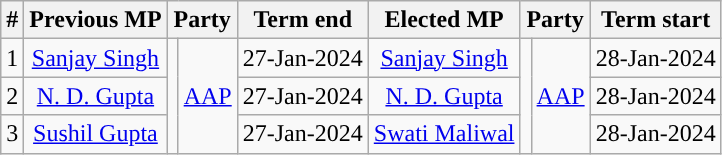<table class="wikitable" style="text-align:center;">
<tr>
<th>#</th>
<th>Previous MP</th>
<th colspan="2">Party</th>
<th>Term end</th>
<th>Elected MP</th>
<th colspan="2">Party</th>
<th>Term start</th>
</tr>
<tr>
<td>1</td>
<td><a href='#'>Sanjay Singh</a></td>
<td rowspan=3 style="background-color:"></td>
<td rowspan=3><a href='#'>AAP</a></td>
<td>27-Jan-2024</td>
<td><a href='#'>Sanjay Singh</a></td>
<td rowspan=3 style="background-color:"></td>
<td rowspan=3><a href='#'>AAP</a></td>
<td>28-Jan-2024</td>
</tr>
<tr>
<td>2</td>
<td><a href='#'>N. D. Gupta</a></td>
<td>27-Jan-2024</td>
<td><a href='#'>N. D. Gupta</a></td>
<td>28-Jan-2024</td>
</tr>
<tr>
<td>3</td>
<td><a href='#'>Sushil Gupta</a></td>
<td>27-Jan-2024</td>
<td><a href='#'>Swati Maliwal</a></td>
<td>28-Jan-2024</td>
</tr>
</table>
